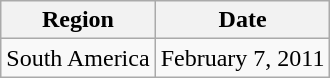<table class="wikitable">
<tr>
<th>Region</th>
<th>Date</th>
</tr>
<tr>
<td>South America</td>
<td>February 7, 2011</td>
</tr>
</table>
